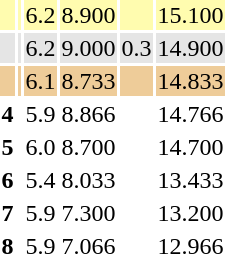<table>
<tr style="background: #fffcaf">
<th scope=row></th>
<td align=left></td>
<td>6.2</td>
<td>8.900</td>
<td></td>
<td>15.100</td>
</tr>
<tr style="background: #e5e5e5">
<th scope=row></th>
<td align=left></td>
<td>6.2</td>
<td>9.000</td>
<td>0.3</td>
<td>14.900</td>
</tr>
<tr style="background: #eecc99">
<th scope=row></th>
<td align=left></td>
<td>6.1</td>
<td>8.733</td>
<td></td>
<td>14.833</td>
</tr>
<tr>
<th scope=row>4</th>
<td align=left></td>
<td>5.9</td>
<td>8.866</td>
<td></td>
<td>14.766</td>
</tr>
<tr>
<th scope=row>5</th>
<td align=left></td>
<td>6.0</td>
<td>8.700</td>
<td></td>
<td>14.700</td>
</tr>
<tr>
<th scope=row>6</th>
<td align=left></td>
<td>5.4</td>
<td>8.033</td>
<td></td>
<td>13.433</td>
</tr>
<tr>
<th scope=row>7</th>
<td align=left></td>
<td>5.9</td>
<td>7.300</td>
<td></td>
<td>13.200</td>
</tr>
<tr>
<th scope=row>8</th>
<td align=left></td>
<td>5.9</td>
<td>7.066</td>
<td></td>
<td>12.966</td>
</tr>
</table>
